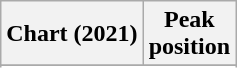<table class="wikitable sortable plainrowheaders" style="text-align:center">
<tr>
<th scope="col">Chart (2021)</th>
<th scope="col">Peak<br> position</th>
</tr>
<tr>
</tr>
<tr>
</tr>
<tr>
</tr>
<tr>
</tr>
<tr>
</tr>
<tr>
</tr>
<tr>
</tr>
</table>
